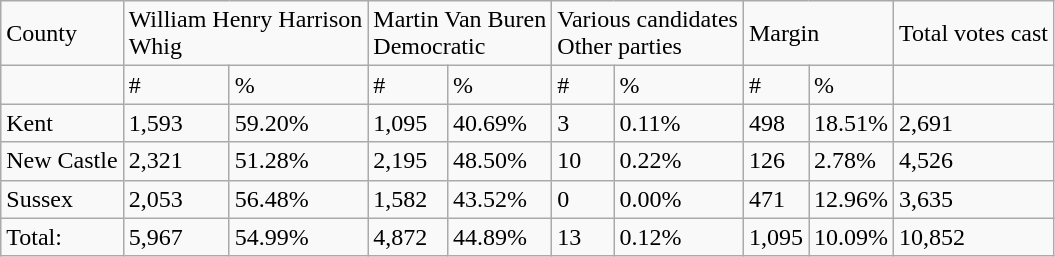<table class="wikitable">
<tr>
<td>County</td>
<td colspan="2" rowspan="1">William Henry Harrison<br>Whig</td>
<td colspan="2" rowspan="1">Martin Van Buren<br>Democratic</td>
<td colspan="2" rowspan="1">Various candidates<br>Other parties</td>
<td colspan="2" rowspan="1">Margin</td>
<td>Total votes cast</td>
</tr>
<tr>
<td></td>
<td>#</td>
<td>%</td>
<td>#</td>
<td>%</td>
<td>#</td>
<td>%</td>
<td>#</td>
<td>%</td>
<td></td>
</tr>
<tr>
<td>Kent</td>
<td>1,593</td>
<td>59.20%</td>
<td>1,095</td>
<td>40.69%</td>
<td>3</td>
<td>0.11%</td>
<td>498</td>
<td>18.51%</td>
<td>2,691</td>
</tr>
<tr>
<td>New Castle</td>
<td>2,321</td>
<td>51.28%</td>
<td>2,195</td>
<td>48.50%</td>
<td>10</td>
<td>0.22%</td>
<td>126</td>
<td>2.78%</td>
<td>4,526</td>
</tr>
<tr>
<td>Sussex</td>
<td>2,053</td>
<td>56.48%</td>
<td>1,582</td>
<td>43.52%</td>
<td>0</td>
<td>0.00%</td>
<td>471</td>
<td>12.96%</td>
<td>3,635</td>
</tr>
<tr>
<td>Total:</td>
<td>5,967</td>
<td>54.99%</td>
<td>4,872</td>
<td>44.89%</td>
<td>13</td>
<td>0.12%</td>
<td>1,095</td>
<td>10.09%</td>
<td>10,852</td>
</tr>
</table>
